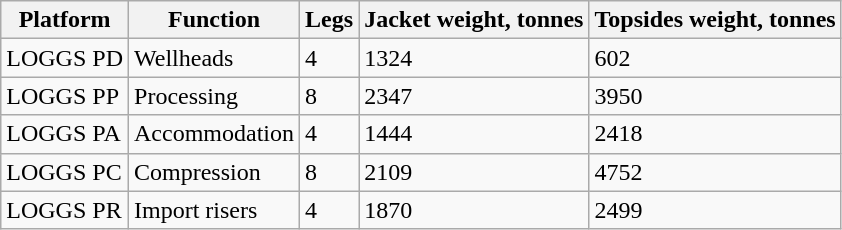<table class="wikitable">
<tr>
<th>Platform</th>
<th>Function</th>
<th>Legs</th>
<th>Jacket  weight, tonnes</th>
<th>Topsides  weight, tonnes</th>
</tr>
<tr>
<td>LOGGS PD</td>
<td>Wellheads</td>
<td>4</td>
<td>1324</td>
<td>602</td>
</tr>
<tr>
<td>LOGGS PP</td>
<td>Processing</td>
<td>8</td>
<td>2347</td>
<td>3950</td>
</tr>
<tr>
<td>LOGGS PA</td>
<td>Accommodation</td>
<td>4</td>
<td>1444</td>
<td>2418</td>
</tr>
<tr>
<td>LOGGS PC</td>
<td>Compression</td>
<td>8</td>
<td>2109</td>
<td>4752</td>
</tr>
<tr>
<td>LOGGS PR</td>
<td>Import risers</td>
<td>4</td>
<td>1870</td>
<td>2499</td>
</tr>
</table>
